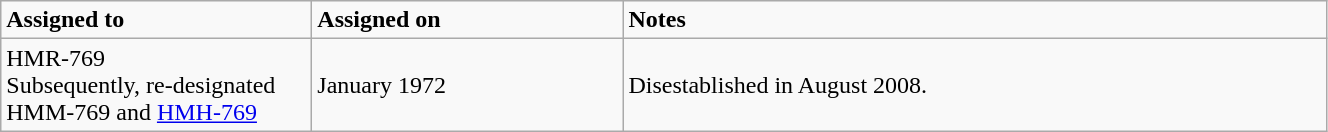<table class="wikitable" style="width: 70%;">
<tr>
<td style="width: 200px;"><strong>Assigned to</strong></td>
<td style="width: 200px;"><strong>Assigned on</strong></td>
<td><strong>Notes</strong></td>
</tr>
<tr>
<td>HMR-769<br>Subsequently, re-designated HMM-769 and <a href='#'>HMH-769</a></td>
<td>January 1972</td>
<td>Disestablished in August 2008.</td>
</tr>
</table>
